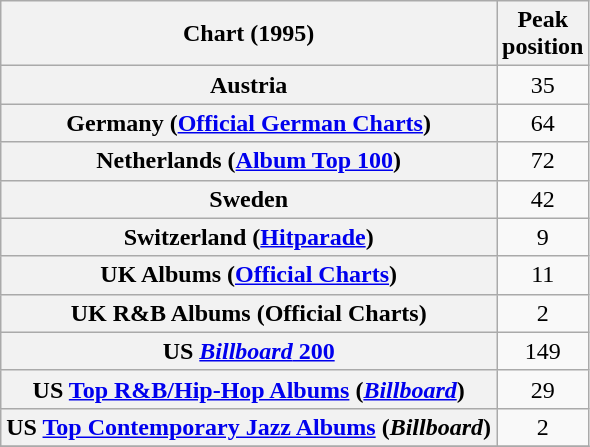<table class="wikitable sortable plainrowheaders" style="text-align:center">
<tr>
<th scope="col">Chart (1995)</th>
<th scope="col">Peak<br>position</th>
</tr>
<tr>
<th scope="row">Austria</th>
<td>35</td>
</tr>
<tr>
<th scope="row">Germany (<a href='#'>Official German Charts</a>)</th>
<td>64</td>
</tr>
<tr>
<th scope="row">Netherlands (<a href='#'>Album Top 100</a>)</th>
<td>72</td>
</tr>
<tr>
<th scope="row">Sweden</th>
<td>42</td>
</tr>
<tr>
<th scope="row">Switzerland (<a href='#'>Hitparade</a>)</th>
<td>9</td>
</tr>
<tr>
<th scope="row">UK Albums (<a href='#'>Official Charts</a>)</th>
<td>11</td>
</tr>
<tr>
<th scope="row">UK R&B Albums (Official Charts)</th>
<td>2</td>
</tr>
<tr>
<th scope="row">US <a href='#'><em>Billboard</em> 200</a></th>
<td>149</td>
</tr>
<tr>
<th scope="row">US <a href='#'>Top R&B/Hip-Hop Albums</a> (<em><a href='#'>Billboard</a></em>)</th>
<td>29</td>
</tr>
<tr>
<th scope="row">US <a href='#'>Top Contemporary Jazz Albums</a> (<em>Billboard</em>)</th>
<td>2</td>
</tr>
<tr>
</tr>
</table>
